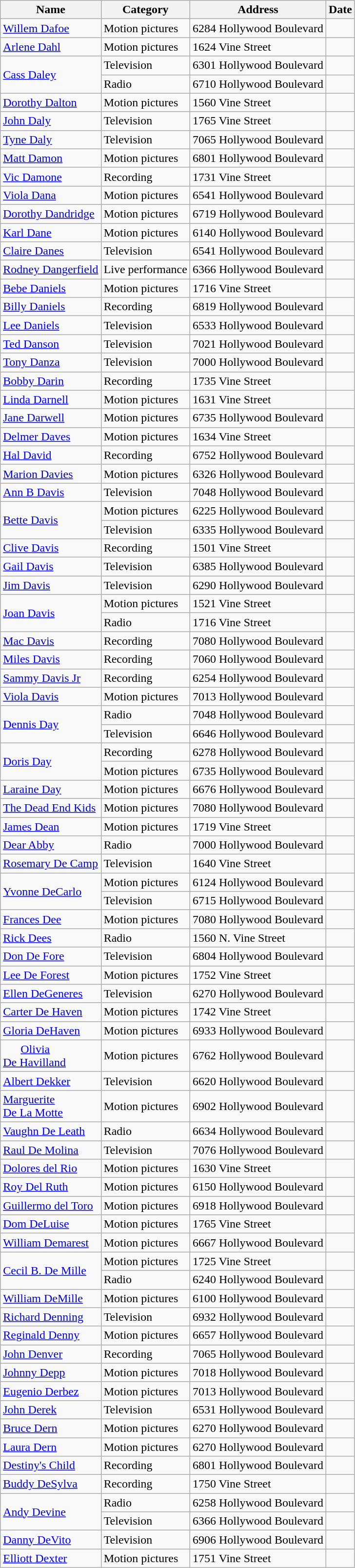<table class="wikitable sortable" style="font-size: 100%;">
<tr>
<th>Name</th>
<th>Category</th>
<th>Address</th>
<th>Date</th>
</tr>
<tr>
<td><a href='#'>Willem Dafoe</a></td>
<td>Motion pictures</td>
<td>6284 Hollywood Boulevard</td>
<td></td>
</tr>
<tr>
<td><a href='#'>Arlene Dahl</a></td>
<td>Motion pictures</td>
<td>1624 Vine Street</td>
<td></td>
</tr>
<tr>
<td rowspan="2"><a href='#'>Cass Daley</a></td>
<td>Television</td>
<td>6301 Hollywood Boulevard</td>
<td></td>
</tr>
<tr>
<td>Radio</td>
<td>6710 Hollywood Boulevard</td>
<td></td>
</tr>
<tr>
<td><a href='#'>Dorothy Dalton</a></td>
<td>Motion pictures</td>
<td>1560 Vine Street</td>
<td></td>
</tr>
<tr>
<td><a href='#'>John Daly</a></td>
<td>Television</td>
<td>1765 Vine Street</td>
<td></td>
</tr>
<tr>
<td><a href='#'>Tyne Daly</a></td>
<td>Television</td>
<td>7065 Hollywood Boulevard</td>
<td></td>
</tr>
<tr>
<td><a href='#'>Matt Damon</a></td>
<td>Motion pictures</td>
<td>6801 Hollywood Boulevard</td>
<td></td>
</tr>
<tr>
<td><a href='#'>Vic Damone</a></td>
<td>Recording</td>
<td>1731 Vine Street</td>
<td></td>
</tr>
<tr>
<td><a href='#'>Viola Dana</a></td>
<td>Motion pictures</td>
<td>6541 Hollywood Boulevard</td>
<td></td>
</tr>
<tr>
<td><a href='#'>Dorothy Dandridge</a></td>
<td>Motion pictures</td>
<td>6719 Hollywood Boulevard</td>
<td></td>
</tr>
<tr>
<td><a href='#'>Karl Dane</a></td>
<td>Motion pictures</td>
<td>6140 Hollywood Boulevard</td>
<td></td>
</tr>
<tr>
<td><a href='#'>Claire Danes</a></td>
<td>Television</td>
<td>6541 Hollywood Boulevard</td>
<td></td>
</tr>
<tr>
<td><a href='#'>Rodney Dangerfield</a></td>
<td>Live performance</td>
<td>6366 Hollywood Boulevard</td>
<td></td>
</tr>
<tr>
<td><a href='#'>Bebe Daniels</a></td>
<td>Motion pictures</td>
<td>1716 Vine Street</td>
<td></td>
</tr>
<tr>
<td><a href='#'>Billy Daniels</a></td>
<td>Recording</td>
<td>6819 Hollywood Boulevard</td>
<td></td>
</tr>
<tr>
<td><a href='#'>Lee Daniels</a></td>
<td>Television</td>
<td>6533 Hollywood Boulevard</td>
<td></td>
</tr>
<tr>
<td><a href='#'>Ted Danson</a></td>
<td>Television</td>
<td>7021 Hollywood Boulevard</td>
<td></td>
</tr>
<tr>
<td><a href='#'>Tony Danza</a></td>
<td>Television</td>
<td>7000 Hollywood Boulevard</td>
<td></td>
</tr>
<tr>
<td><a href='#'>Bobby Darin</a></td>
<td>Recording</td>
<td>1735 Vine Street</td>
<td></td>
</tr>
<tr>
<td><a href='#'>Linda Darnell</a></td>
<td>Motion pictures</td>
<td>1631 Vine Street</td>
<td></td>
</tr>
<tr>
<td><a href='#'>Jane Darwell</a></td>
<td>Motion pictures</td>
<td>6735 Hollywood Boulevard</td>
<td></td>
</tr>
<tr>
<td><a href='#'>Delmer Daves</a></td>
<td>Motion pictures</td>
<td>1634 Vine Street</td>
<td></td>
</tr>
<tr>
<td><a href='#'>Hal David</a></td>
<td>Recording</td>
<td>6752 Hollywood Boulevard</td>
<td></td>
</tr>
<tr>
<td><a href='#'>Marion Davies</a></td>
<td>Motion pictures</td>
<td>6326 Hollywood Boulevard</td>
<td></td>
</tr>
<tr>
<td><a href='#'>Ann B Davis</a></td>
<td>Television</td>
<td>7048 Hollywood Boulevard</td>
<td></td>
</tr>
<tr>
<td rowspan="2"><a href='#'>Bette Davis</a></td>
<td>Motion pictures</td>
<td>6225 Hollywood Boulevard</td>
<td></td>
</tr>
<tr>
<td>Television</td>
<td>6335 Hollywood Boulevard</td>
<td></td>
</tr>
<tr>
<td><a href='#'>Clive Davis</a></td>
<td>Recording</td>
<td>1501 Vine Street</td>
<td></td>
</tr>
<tr>
<td><a href='#'>Gail Davis</a></td>
<td>Television</td>
<td>6385 Hollywood Boulevard</td>
<td></td>
</tr>
<tr>
<td><a href='#'>Jim Davis</a></td>
<td>Television</td>
<td>6290 Hollywood Boulevard</td>
<td></td>
</tr>
<tr>
<td rowspan="2"><a href='#'>Joan Davis</a></td>
<td>Motion pictures</td>
<td>1521 Vine Street</td>
<td></td>
</tr>
<tr>
<td>Radio</td>
<td>1716 Vine Street</td>
<td></td>
</tr>
<tr>
<td><a href='#'>Mac Davis</a></td>
<td>Recording</td>
<td>7080 Hollywood Boulevard</td>
<td></td>
</tr>
<tr>
<td><a href='#'>Miles Davis</a></td>
<td>Recording</td>
<td>7060 Hollywood Boulevard</td>
<td></td>
</tr>
<tr>
<td><a href='#'>Sammy Davis Jr</a></td>
<td>Recording</td>
<td>6254 Hollywood Boulevard</td>
<td></td>
</tr>
<tr>
<td><a href='#'>Viola Davis</a></td>
<td>Motion pictures</td>
<td>7013 Hollywood Boulevard</td>
<td></td>
</tr>
<tr>
<td rowspan="2"><a href='#'>Dennis Day</a></td>
<td>Radio</td>
<td>7048 Hollywood Boulevard</td>
<td></td>
</tr>
<tr>
<td>Television</td>
<td>6646 Hollywood Boulevard</td>
<td></td>
</tr>
<tr>
<td rowspan="2"><a href='#'>Doris Day</a></td>
<td>Recording</td>
<td>6278 Hollywood Boulevard</td>
<td></td>
</tr>
<tr>
<td>Motion pictures</td>
<td>6735 Hollywood Boulevard</td>
<td></td>
</tr>
<tr>
<td><a href='#'>Laraine Day</a></td>
<td>Motion pictures</td>
<td>6676 Hollywood Boulevard</td>
<td></td>
</tr>
<tr>
<td><a href='#'>The Dead End Kids</a></td>
<td>Motion pictures</td>
<td>7080 Hollywood Boulevard</td>
<td></td>
</tr>
<tr>
<td><a href='#'>James Dean</a></td>
<td>Motion pictures</td>
<td>1719 Vine Street</td>
<td></td>
</tr>
<tr>
<td><a href='#'>Dear Abby</a></td>
<td>Radio</td>
<td>7000 Hollywood Boulevard</td>
<td></td>
</tr>
<tr>
<td><a href='#'>Rosemary De Camp</a></td>
<td>Television</td>
<td>1640 Vine Street</td>
<td></td>
</tr>
<tr>
<td rowspan="2"><a href='#'>Yvonne DeCarlo</a></td>
<td>Motion pictures</td>
<td>6124 Hollywood Boulevard</td>
<td></td>
</tr>
<tr>
<td>Television</td>
<td>6715 Hollywood Boulevard</td>
<td></td>
</tr>
<tr>
<td><a href='#'>Frances Dee</a></td>
<td>Motion pictures</td>
<td>7080 Hollywood Boulevard</td>
<td></td>
</tr>
<tr>
<td><a href='#'>Rick Dees</a></td>
<td>Radio</td>
<td>1560 N. Vine Street</td>
<td></td>
</tr>
<tr>
<td><a href='#'>Don De Fore</a></td>
<td>Television</td>
<td>6804 Hollywood Boulevard</td>
<td></td>
</tr>
<tr>
<td><a href='#'>Lee De Forest</a></td>
<td>Motion pictures</td>
<td>1752 Vine Street</td>
<td></td>
</tr>
<tr>
<td><a href='#'>Ellen DeGeneres</a></td>
<td>Television</td>
<td>6270 Hollywood Boulevard</td>
<td></td>
</tr>
<tr>
<td><a href='#'>Carter De Haven</a></td>
<td>Motion pictures</td>
<td>1742 Vine Street</td>
<td></td>
</tr>
<tr>
<td><a href='#'>Gloria DeHaven</a></td>
<td>Motion pictures</td>
<td>6933 Hollywood Boulevard</td>
<td></td>
</tr>
<tr>
<td>      <a href='#'>Olivia</a><br><a href='#'>De Havilland</a></td>
<td>Motion pictures</td>
<td>6762 Hollywood Boulevard</td>
<td></td>
</tr>
<tr>
<td><a href='#'>Albert Dekker</a></td>
<td>Television</td>
<td>6620 Hollywood Boulevard</td>
<td></td>
</tr>
<tr>
<td><a href='#'>Marguerite</a><br><a href='#'>De La Motte</a></td>
<td>Motion pictures</td>
<td>6902 Hollywood Boulevard</td>
<td></td>
</tr>
<tr>
<td><a href='#'>Vaughn De Leath</a></td>
<td>Radio</td>
<td>6634 Hollywood Boulevard</td>
<td></td>
</tr>
<tr>
<td><a href='#'>Raul De Molina</a></td>
<td>Television</td>
<td>7076 Hollywood Boulevard</td>
<td></td>
</tr>
<tr>
<td><a href='#'>Dolores del Rio</a></td>
<td>Motion pictures</td>
<td>1630 Vine Street</td>
<td></td>
</tr>
<tr>
<td><a href='#'>Roy Del Ruth</a></td>
<td>Motion pictures</td>
<td>6150 Hollywood Boulevard</td>
<td></td>
</tr>
<tr>
<td><a href='#'>Guillermo del Toro</a></td>
<td>Motion pictures</td>
<td>6918 Hollywood Boulevard</td>
<td></td>
</tr>
<tr>
<td><a href='#'>Dom DeLuise</a></td>
<td>Motion pictures</td>
<td>1765 Vine Street</td>
<td></td>
</tr>
<tr>
<td><a href='#'>William Demarest</a></td>
<td>Motion pictures</td>
<td>6667 Hollywood Boulevard</td>
<td></td>
</tr>
<tr>
<td rowspan="2"><a href='#'>Cecil B. De Mille</a></td>
<td>Motion pictures</td>
<td>1725 Vine Street</td>
<td></td>
</tr>
<tr>
<td>Radio</td>
<td>6240 Hollywood Boulevard</td>
<td></td>
</tr>
<tr>
<td><a href='#'>William DeMille</a></td>
<td>Motion pictures</td>
<td>6100 Hollywood Boulevard</td>
<td></td>
</tr>
<tr>
<td><a href='#'>Richard Denning</a></td>
<td>Television</td>
<td>6932 Hollywood Boulevard</td>
<td></td>
</tr>
<tr>
<td><a href='#'>Reginald Denny</a></td>
<td>Motion pictures</td>
<td>6657 Hollywood Boulevard</td>
<td></td>
</tr>
<tr>
<td><a href='#'>John Denver</a></td>
<td>Recording</td>
<td>7065 Hollywood Boulevard</td>
<td></td>
</tr>
<tr>
<td><a href='#'>Johnny Depp</a></td>
<td>Motion pictures</td>
<td>7018 Hollywood Boulevard</td>
<td></td>
</tr>
<tr>
<td><a href='#'>Eugenio Derbez</a></td>
<td>Motion pictures</td>
<td>7013 Hollywood Boulevard</td>
<td></td>
</tr>
<tr>
<td><a href='#'>John Derek</a></td>
<td>Television</td>
<td>6531 Hollywood Boulevard</td>
<td></td>
</tr>
<tr>
<td><a href='#'>Bruce Dern</a></td>
<td>Motion pictures</td>
<td>6270 Hollywood Boulevard</td>
<td></td>
</tr>
<tr>
<td><a href='#'>Laura Dern</a></td>
<td>Motion pictures</td>
<td>6270 Hollywood Boulevard</td>
<td></td>
</tr>
<tr>
<td><a href='#'>Destiny's Child</a></td>
<td>Recording</td>
<td>6801 Hollywood Boulevard</td>
<td></td>
</tr>
<tr>
<td><a href='#'>Buddy DeSylva</a></td>
<td>Recording</td>
<td>1750 Vine Street</td>
<td></td>
</tr>
<tr>
<td rowspan="2"><a href='#'>Andy Devine</a></td>
<td>Radio</td>
<td>6258 Hollywood Boulevard</td>
<td></td>
</tr>
<tr>
<td>Television</td>
<td>6366 Hollywood Boulevard</td>
<td></td>
</tr>
<tr>
<td><a href='#'>Danny DeVito</a></td>
<td>Television</td>
<td>6906 Hollywood Boulevard</td>
<td></td>
</tr>
<tr>
<td><a href='#'>Elliott Dexter</a></td>
<td>Motion pictures</td>
<td>1751 Vine Street</td>
<td></td>
</tr>
</table>
